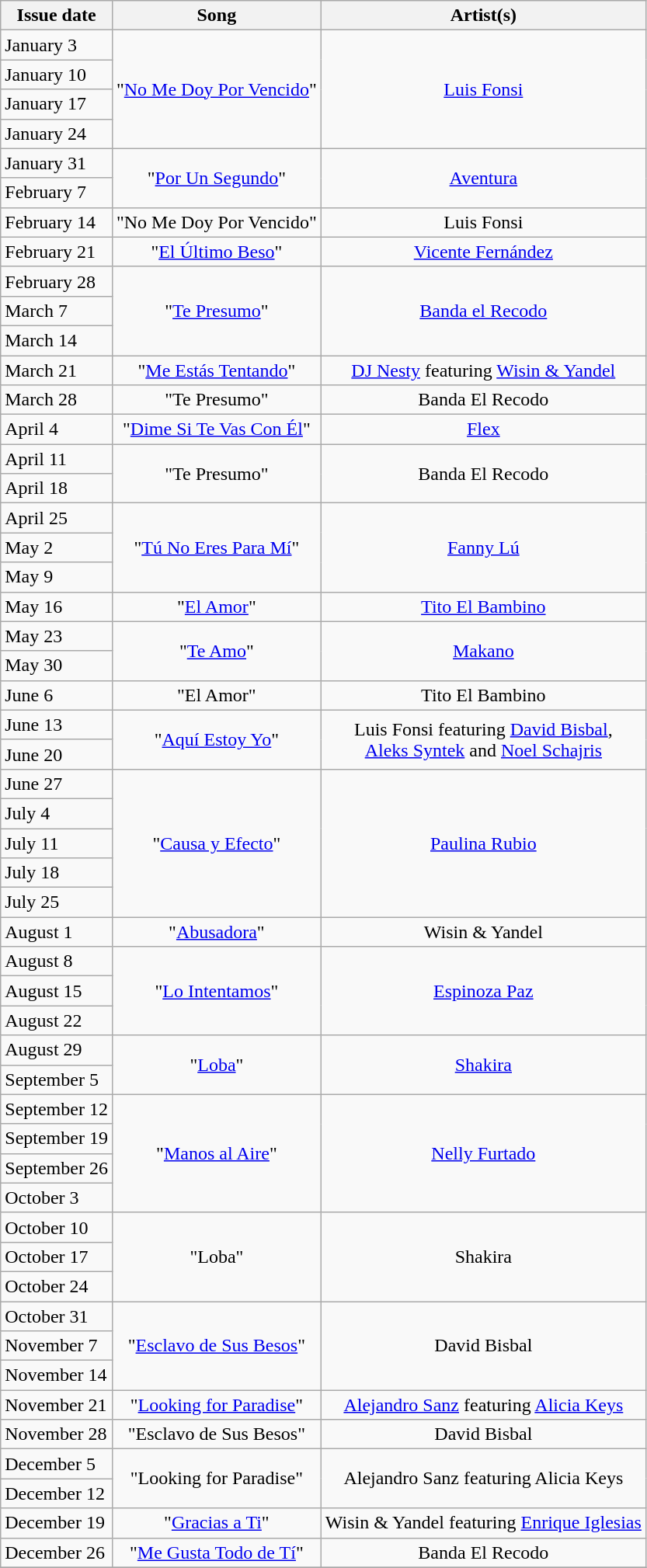<table class="wikitable">
<tr>
<th style="text-align: center;">Issue date</th>
<th style="text-align: center;">Song</th>
<th style="text-align: center;">Artist(s)</th>
</tr>
<tr>
<td>January 3</td>
<td style="text-align: center;" rowspan="4">"<a href='#'>No Me Doy Por Vencido</a>"</td>
<td style="text-align: center;" rowspan="4"><a href='#'>Luis Fonsi</a></td>
</tr>
<tr>
<td>January 10</td>
</tr>
<tr>
<td>January 17</td>
</tr>
<tr>
<td>January 24</td>
</tr>
<tr>
<td>January 31</td>
<td style="text-align: center;" rowspan="2">"<a href='#'>Por Un Segundo</a>"</td>
<td style="text-align: center;" rowspan="2"><a href='#'>Aventura</a></td>
</tr>
<tr>
<td>February 7</td>
</tr>
<tr>
<td>February 14</td>
<td style="text-align: center;" rowspan="1">"No Me Doy Por Vencido"</td>
<td style="text-align: center;" rowspan="1">Luis Fonsi</td>
</tr>
<tr>
<td>February 21</td>
<td style="text-align: center;" rowspan="1">"<a href='#'>El Último Beso</a>"</td>
<td style="text-align: center;" rowspan="1"><a href='#'>Vicente Fernández</a></td>
</tr>
<tr>
<td>February 28</td>
<td style="text-align: center;" rowspan="3">"<a href='#'>Te Presumo</a>"</td>
<td style="text-align: center;" rowspan="3"><a href='#'>Banda el Recodo</a></td>
</tr>
<tr>
<td>March 7</td>
</tr>
<tr>
<td>March 14</td>
</tr>
<tr>
<td>March 21</td>
<td style="text-align: center;" rowspan="1">"<a href='#'>Me Estás Tentando</a>"</td>
<td style="text-align: center;" rowspan="1"><a href='#'>DJ Nesty</a> featuring <a href='#'>Wisin & Yandel</a></td>
</tr>
<tr>
<td>March 28</td>
<td style="text-align: center;" rowspan="1">"Te Presumo"</td>
<td style="text-align: center;" rowspan="1">Banda El Recodo</td>
</tr>
<tr>
<td>April 4</td>
<td style="text-align: center;" rowspan="1">"<a href='#'>Dime Si Te Vas Con Él</a>"</td>
<td style="text-align: center;" rowspan="1"><a href='#'>Flex</a></td>
</tr>
<tr>
<td>April 11</td>
<td style="text-align: center;" rowspan="2">"Te Presumo"</td>
<td style="text-align: center;" rowspan="2">Banda El Recodo</td>
</tr>
<tr>
<td>April 18</td>
</tr>
<tr>
<td>April 25</td>
<td style="text-align: center;" rowspan="3">"<a href='#'>Tú No Eres Para Mí</a>"</td>
<td style="text-align: center;" rowspan="3"><a href='#'>Fanny Lú</a></td>
</tr>
<tr>
<td>May 2</td>
</tr>
<tr>
<td>May 9</td>
</tr>
<tr>
<td>May 16</td>
<td style="text-align: center;" rowspan="1">"<a href='#'>El Amor</a>"</td>
<td style="text-align: center;" rowspan="1"><a href='#'>Tito El Bambino</a></td>
</tr>
<tr>
<td>May 23</td>
<td style="text-align: center;" rowspan="2">"<a href='#'>Te Amo</a>"</td>
<td style="text-align: center;" rowspan="2"><a href='#'>Makano</a></td>
</tr>
<tr>
<td>May 30</td>
</tr>
<tr>
<td>June 6</td>
<td style="text-align: center;" rowspan="1">"El Amor"</td>
<td style="text-align: center;" rowspan="1">Tito El Bambino</td>
</tr>
<tr>
<td>June 13</td>
<td style="text-align: center;" rowspan="2">"<a href='#'>Aquí Estoy Yo</a>"</td>
<td style="text-align: center;" rowspan="2">Luis Fonsi featuring <a href='#'>David Bisbal</a>, <br><a href='#'>Aleks Syntek</a> and <a href='#'>Noel Schajris</a></td>
</tr>
<tr>
<td>June 20</td>
</tr>
<tr>
<td>June 27</td>
<td style="text-align: center;" rowspan="5">"<a href='#'>Causa y Efecto</a>"</td>
<td style="text-align: center;" rowspan="5"><a href='#'>Paulina Rubio</a></td>
</tr>
<tr>
<td>July 4</td>
</tr>
<tr>
<td>July 11</td>
</tr>
<tr>
<td>July 18</td>
</tr>
<tr>
<td>July 25</td>
</tr>
<tr>
<td>August 1</td>
<td style="text-align: center;" rowspan="1">"<a href='#'>Abusadora</a>"</td>
<td style="text-align: center;" rowspan="1">Wisin & Yandel</td>
</tr>
<tr>
<td>August 8</td>
<td style="text-align: center;" rowspan="3">"<a href='#'>Lo Intentamos</a>"</td>
<td style="text-align: center;" rowspan="3"><a href='#'>Espinoza Paz</a></td>
</tr>
<tr>
<td>August 15</td>
</tr>
<tr>
<td>August 22</td>
</tr>
<tr>
<td>August 29</td>
<td style="text-align: center;" rowspan="2">"<a href='#'>Loba</a>"</td>
<td style="text-align: center;" rowspan="2"><a href='#'>Shakira</a></td>
</tr>
<tr>
<td>September 5</td>
</tr>
<tr>
<td>September 12</td>
<td style="text-align: center;" rowspan="4">"<a href='#'>Manos al Aire</a>"</td>
<td style="text-align: center;" rowspan="4"><a href='#'>Nelly Furtado</a></td>
</tr>
<tr>
<td>September 19</td>
</tr>
<tr>
<td>September 26</td>
</tr>
<tr>
<td>October 3</td>
</tr>
<tr>
<td>October 10</td>
<td style="text-align: center;" rowspan="3">"Loba"</td>
<td style="text-align: center;" rowspan="3">Shakira</td>
</tr>
<tr>
<td>October 17</td>
</tr>
<tr>
<td>October 24</td>
</tr>
<tr>
<td>October 31</td>
<td style="text-align: center;" rowspan="3">"<a href='#'>Esclavo de Sus Besos</a>"</td>
<td style="text-align: center;" rowspan="3">David Bisbal</td>
</tr>
<tr>
<td>November 7</td>
</tr>
<tr>
<td>November 14</td>
</tr>
<tr>
<td>November 21</td>
<td style="text-align: center;" rowspan="1">"<a href='#'>Looking for Paradise</a>"</td>
<td style="text-align: center;" rowspan="1"><a href='#'>Alejandro Sanz</a> featuring <a href='#'>Alicia Keys</a></td>
</tr>
<tr>
<td>November 28</td>
<td style="text-align: center;" rowspan="1">"Esclavo de Sus Besos"</td>
<td style="text-align: center;" rowspan="1">David Bisbal</td>
</tr>
<tr>
<td>December 5</td>
<td style="text-align: center;" rowspan="2">"Looking for Paradise"</td>
<td style="text-align: center;" rowspan="2">Alejandro Sanz featuring Alicia Keys</td>
</tr>
<tr>
<td>December 12</td>
</tr>
<tr>
<td>December 19</td>
<td style="text-align: center;" rowspan="1">"<a href='#'>Gracias a Ti</a>"</td>
<td style="text-align: center;" rowspan="1">Wisin & Yandel featuring <a href='#'>Enrique Iglesias</a></td>
</tr>
<tr>
<td>December 26</td>
<td style="text-align: center;" rowspan="1">"<a href='#'>Me Gusta Todo de Tí</a>"</td>
<td style="text-align: center;" rowspan="1">Banda El Recodo</td>
</tr>
<tr>
</tr>
</table>
